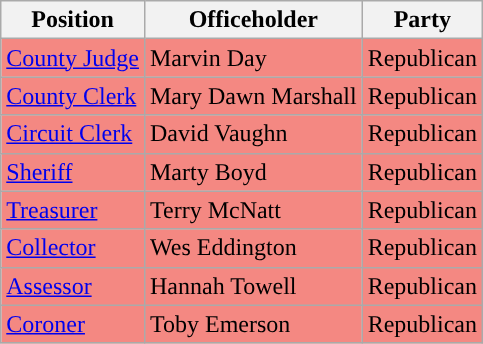<table class="wikitable mw-collapsible">
<tr>
<th>Position</th>
<th>Officeholder</th>
<th>Party</th>
</tr>
<tr style="background-color:#F48882;">
<td><a href='#'>County Judge</a></td>
<td>Marvin Day</td>
<td>Republican</td>
</tr>
<tr style="background-color:#F48882;">
<td><a href='#'>County Clerk</a></td>
<td>Mary Dawn Marshall</td>
<td>Republican</td>
</tr>
<tr style="background-color:#F48882;">
<td><a href='#'>Circuit Clerk</a></td>
<td>David Vaughn</td>
<td>Republican</td>
</tr>
<tr style="background-color:#F48882;">
<td><a href='#'>Sheriff</a></td>
<td>Marty Boyd</td>
<td>Republican</td>
</tr>
<tr style="background-color:#F48882;">
<td><a href='#'>Treasurer</a></td>
<td>Terry McNatt</td>
<td>Republican</td>
</tr>
<tr style="background-color:#F48882;">
<td><a href='#'>Collector</a></td>
<td>Wes Eddington</td>
<td>Republican</td>
</tr>
<tr style="background-color:#F48882;">
<td><a href='#'>Assessor</a></td>
<td>Hannah Towell</td>
<td>Republican</td>
</tr>
<tr style="background-color:#F48882;">
<td><a href='#'>Coroner</a></td>
<td>Toby Emerson</td>
<td>Republican</td>
</tr>
</table>
